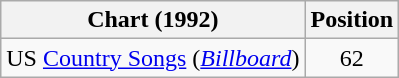<table class="wikitable sortable">
<tr>
<th scope="col">Chart (1992)</th>
<th scope="col">Position</th>
</tr>
<tr>
<td>US <a href='#'>Country Songs</a> (<em><a href='#'>Billboard</a></em>)</td>
<td align="center">62</td>
</tr>
</table>
